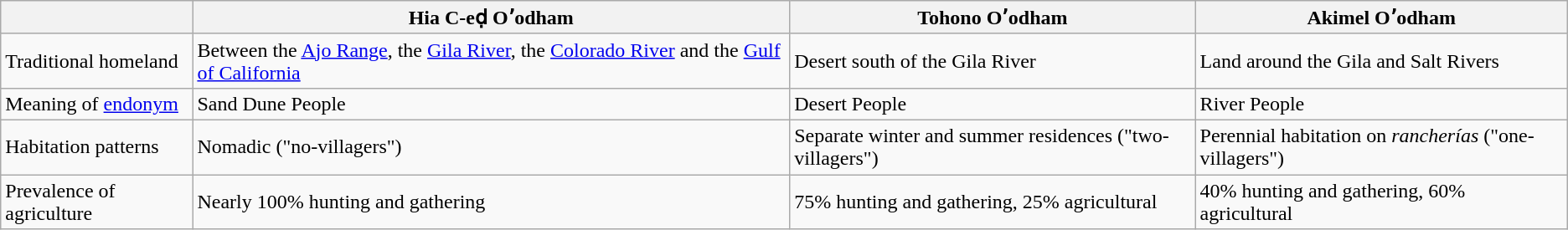<table class="wikitable">
<tr>
<th></th>
<th>Hia C-eḍ Oʼodham</th>
<th>Tohono Oʼodham</th>
<th>Akimel Oʼodham</th>
</tr>
<tr>
<td>Traditional homeland</td>
<td>Between the <a href='#'>Ajo Range</a>, the <a href='#'>Gila River</a>, the <a href='#'>Colorado River</a> and the <a href='#'>Gulf of California</a></td>
<td>Desert south of the Gila River</td>
<td>Land around the Gila and Salt Rivers</td>
</tr>
<tr>
<td>Meaning of <a href='#'>endonym</a></td>
<td>Sand Dune People</td>
<td>Desert People</td>
<td>River People</td>
</tr>
<tr>
<td>Habitation patterns</td>
<td>Nomadic ("no-villagers")</td>
<td>Separate winter and summer residences ("two-villagers")</td>
<td>Perennial habitation on <em>rancherías</em> ("one-villagers")</td>
</tr>
<tr>
<td>Prevalence of agriculture </td>
<td>Nearly 100% hunting and gathering</td>
<td>75% hunting and gathering, 25% agricultural</td>
<td>40% hunting and gathering, 60% agricultural</td>
</tr>
</table>
